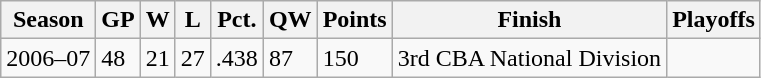<table class="wikitable">
<tr>
<th>Season</th>
<th>GP</th>
<th>W</th>
<th>L</th>
<th>Pct.</th>
<th>QW</th>
<th>Points</th>
<th>Finish</th>
<th>Playoffs</th>
</tr>
<tr>
<td>2006–07</td>
<td>48</td>
<td>21</td>
<td>27</td>
<td>.438</td>
<td>87</td>
<td>150</td>
<td>3rd CBA National Division</td>
<td></td>
</tr>
</table>
